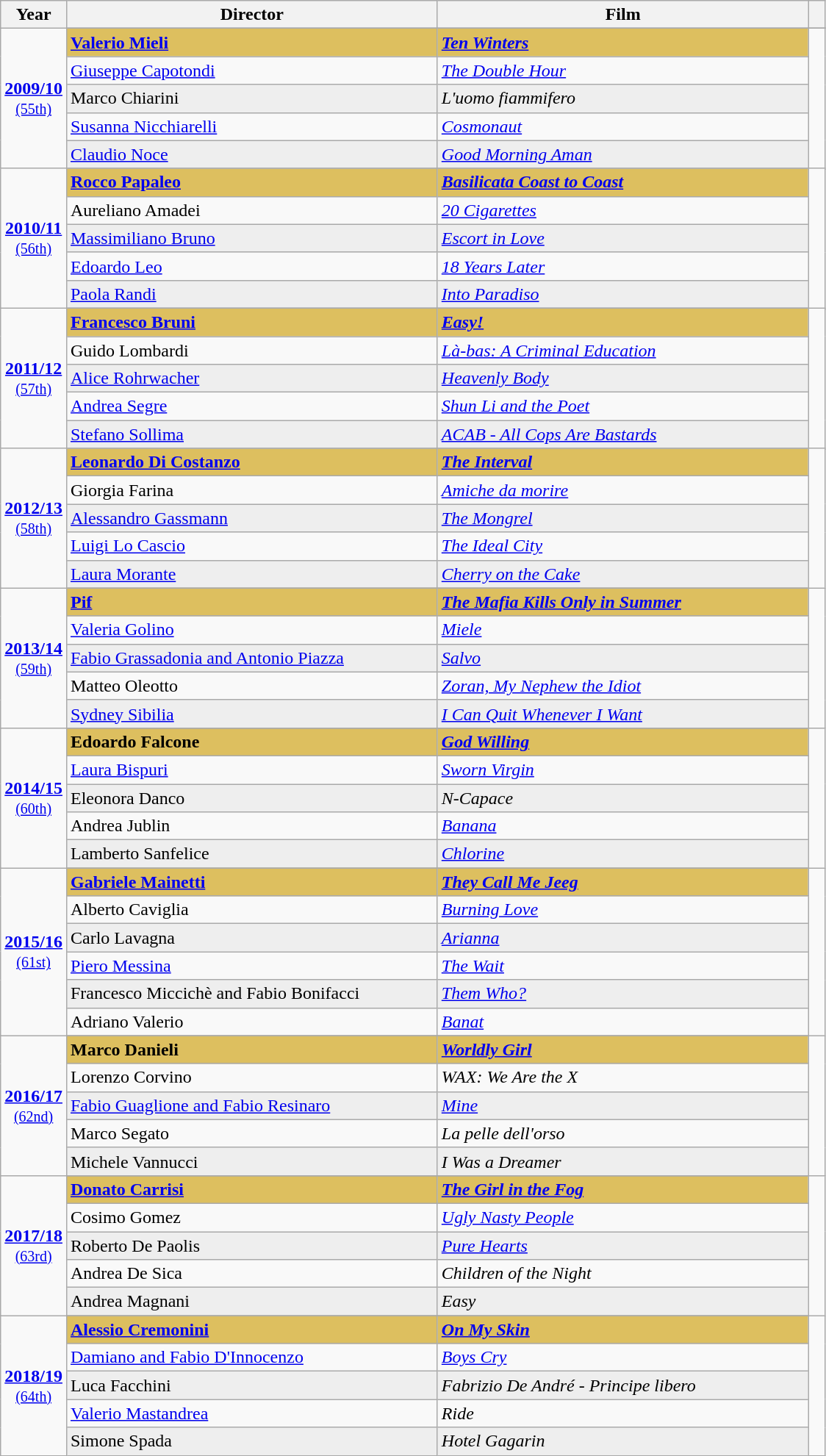<table class="wikitable">
<tr>
<th width="8%">Year</th>
<th width="45%">Director</th>
<th width="45%">Film</th>
<th width="2%" class="unsortable"></th>
</tr>
<tr>
<td rowspan=6 style="text-align:center"><strong><a href='#'>2009/10</a></strong><br><small><a href='#'>(55th)</a></small></td>
</tr>
<tr>
<td style="background:#DDBF5F"><strong><a href='#'>Valerio Mieli</a></strong></td>
<td style="background:#DDBF5F"><strong><em><a href='#'>Ten Winters</a></em></strong></td>
<td rowspan=6 style="text-align:center"></td>
</tr>
<tr>
<td><a href='#'>Giuseppe Capotondi</a></td>
<td><em><a href='#'>The Double Hour</a></em></td>
</tr>
<tr style="background:#eee;">
<td>Marco Chiarini</td>
<td><em>L'uomo fiammifero</em></td>
</tr>
<tr>
<td><a href='#'>Susanna Nicchiarelli</a></td>
<td><em><a href='#'>Cosmonaut</a></em></td>
</tr>
<tr style="background:#eee;">
<td><a href='#'>Claudio Noce</a></td>
<td><em><a href='#'>Good Morning Aman</a></em></td>
</tr>
<tr>
<td rowspan=6 style="text-align:center"><strong><a href='#'>2010/11</a></strong><br><small><a href='#'>(56th)</a></small></td>
</tr>
<tr>
<td style="background:#DDBF5F"><strong><a href='#'>Rocco Papaleo</a></strong></td>
<td style="background:#DDBF5F"><strong><em><a href='#'>Basilicata Coast to Coast</a></em></strong></td>
<td rowspan=6 style="text-align:center"></td>
</tr>
<tr>
<td>Aureliano Amadei</td>
<td><em><a href='#'>20 Cigarettes</a></em></td>
</tr>
<tr style="background:#eee;">
<td><a href='#'>Massimiliano Bruno</a></td>
<td><em><a href='#'>Escort in Love</a></em></td>
</tr>
<tr>
<td><a href='#'>Edoardo Leo</a></td>
<td><em><a href='#'>18 Years Later</a></em></td>
</tr>
<tr style="background:#eee;">
<td><a href='#'>Paola Randi</a></td>
<td><em><a href='#'>Into Paradiso</a></em></td>
</tr>
<tr>
<td rowspan=6 style="text-align:center"><strong><a href='#'>2011/12</a></strong><br><small><a href='#'>(57th)</a></small></td>
</tr>
<tr>
<td style="background:#DDBF5F"><strong><a href='#'>Francesco Bruni</a></strong></td>
<td style="background:#DDBF5F"><strong><em><a href='#'>Easy!</a></em></strong></td>
<td rowspan=6 style="text-align:center"></td>
</tr>
<tr>
<td>Guido Lombardi</td>
<td><em><a href='#'>Là-bas: A Criminal Education</a></em></td>
</tr>
<tr style="background:#eee;">
<td><a href='#'>Alice Rohrwacher</a></td>
<td><em><a href='#'>Heavenly Body</a></em></td>
</tr>
<tr>
<td><a href='#'>Andrea Segre</a></td>
<td><em><a href='#'>Shun Li and the Poet</a></em></td>
</tr>
<tr style="background:#eee;">
<td><a href='#'>Stefano Sollima</a></td>
<td><em><a href='#'>ACAB - All Cops Are Bastards</a></em></td>
</tr>
<tr>
<td rowspan=6 style="text-align:center"><strong><a href='#'>2012/13</a></strong><br><small><a href='#'>(58th)</a></small></td>
</tr>
<tr>
<td style="background:#DDBF5F"><strong><a href='#'>Leonardo Di Costanzo</a></strong></td>
<td style="background:#DDBF5F"><strong><em><a href='#'>The Interval</a></em></strong></td>
<td rowspan=6 style="text-align:center"></td>
</tr>
<tr>
<td>Giorgia Farina</td>
<td><em><a href='#'>Amiche da morire</a></em></td>
</tr>
<tr style="background:#eee;">
<td><a href='#'>Alessandro Gassmann</a></td>
<td><em><a href='#'>The Mongrel</a></em></td>
</tr>
<tr>
<td><a href='#'>Luigi Lo Cascio</a></td>
<td><em><a href='#'>The Ideal City</a></em></td>
</tr>
<tr style="background:#eee;">
<td><a href='#'>Laura Morante</a></td>
<td><em><a href='#'>Cherry on the Cake</a></em></td>
</tr>
<tr>
<td rowspan=6 style="text-align:center"><strong><a href='#'>2013/14</a></strong><br><small><a href='#'>(59th)</a></small></td>
</tr>
<tr>
<td style="background:#DDBF5F"><strong><a href='#'>Pif</a></strong></td>
<td style="background:#DDBF5F"><strong><em><a href='#'>The Mafia Kills Only in Summer</a></em></strong></td>
<td rowspan=6 style="text-align:center"></td>
</tr>
<tr>
<td><a href='#'>Valeria Golino</a></td>
<td><em><a href='#'>Miele</a></em></td>
</tr>
<tr style="background:#eee;">
<td><a href='#'>Fabio Grassadonia and Antonio Piazza</a></td>
<td><em><a href='#'>Salvo</a></em></td>
</tr>
<tr>
<td>Matteo Oleotto</td>
<td><em><a href='#'>Zoran, My Nephew the Idiot</a></em></td>
</tr>
<tr style="background:#eee;">
<td><a href='#'>Sydney Sibilia</a></td>
<td><em><a href='#'>I Can Quit Whenever I Want</a></em></td>
</tr>
<tr>
<td rowspan=6 style="text-align:center"><strong><a href='#'>2014/15</a></strong><br><small><a href='#'>(60th)</a></small></td>
</tr>
<tr>
<td style="background:#DDBF5F"><strong>Edoardo Falcone</strong></td>
<td style="background:#DDBF5F"><strong><em><a href='#'>God Willing</a></em></strong></td>
<td rowspan=6 style="text-align:center"></td>
</tr>
<tr>
<td><a href='#'>Laura Bispuri</a></td>
<td><em><a href='#'>Sworn Virgin</a></em></td>
</tr>
<tr style="background:#eee;">
<td>Eleonora Danco</td>
<td><em>N-Capace</em></td>
</tr>
<tr>
<td>Andrea Jublin</td>
<td><em><a href='#'>Banana</a></em></td>
</tr>
<tr style="background:#eee;">
<td>Lamberto Sanfelice</td>
<td><em><a href='#'>Chlorine</a></em></td>
</tr>
<tr>
<td rowspan=7 style="text-align:center"><strong><a href='#'>2015/16</a></strong><br><small><a href='#'>(61st)</a></small></td>
</tr>
<tr>
<td style="background:#DDBF5F"><strong><a href='#'>Gabriele Mainetti</a></strong></td>
<td style="background:#DDBF5F"><strong><em><a href='#'>They Call Me Jeeg</a></em></strong></td>
<td rowspan=7 style="text-align:center"></td>
</tr>
<tr>
<td>Alberto Caviglia</td>
<td><em><a href='#'>Burning Love</a></em></td>
</tr>
<tr style="background:#eee;">
<td>Carlo Lavagna</td>
<td><em><a href='#'>Arianna</a></em></td>
</tr>
<tr>
<td><a href='#'>Piero Messina</a></td>
<td><em><a href='#'>The Wait</a></em></td>
</tr>
<tr style="background:#eee;">
<td>Francesco Miccichè and Fabio Bonifacci</td>
<td><em><a href='#'>Them Who?</a></em></td>
</tr>
<tr>
<td>Adriano Valerio</td>
<td><em><a href='#'>Banat</a></em></td>
</tr>
<tr>
<td rowspan=6 style="text-align:center"><strong><a href='#'>2016/17</a></strong><br><small><a href='#'>(62nd)</a></small></td>
</tr>
<tr>
<td style="background:#DDBF5F"><strong>Marco Danieli</strong></td>
<td style="background:#DDBF5F"><strong><em><a href='#'>Worldly Girl</a></em></strong></td>
<td rowspan=6 style="text-align:center"></td>
</tr>
<tr>
<td>Lorenzo Corvino</td>
<td><em>WAX: We Are the X</em></td>
</tr>
<tr style="background:#eee;">
<td><a href='#'>Fabio Guaglione and Fabio Resinaro</a></td>
<td><em><a href='#'>Mine</a></em></td>
</tr>
<tr>
<td>Marco Segato</td>
<td><em>La pelle dell'orso</em></td>
</tr>
<tr style="background:#eee;">
<td>Michele Vannucci</td>
<td><em>I Was a Dreamer</em></td>
</tr>
<tr>
<td rowspan=6 style="text-align:center"><strong><a href='#'>2017/18</a></strong><br><small><a href='#'>(63rd)</a></small></td>
</tr>
<tr>
<td style="background:#DDBF5F"><strong><a href='#'>Donato Carrisi</a></strong></td>
<td style="background:#DDBF5F"><strong><em><a href='#'>The Girl in the Fog</a></em></strong></td>
<td rowspan=6 style="text-align:center"></td>
</tr>
<tr>
<td>Cosimo Gomez</td>
<td><em><a href='#'>Ugly Nasty People</a></em></td>
</tr>
<tr style="background:#eee;">
<td>Roberto De Paolis</td>
<td><em><a href='#'>Pure Hearts</a></em></td>
</tr>
<tr>
<td>Andrea De Sica</td>
<td><em>Children of the Night</em></td>
</tr>
<tr style="background:#eee;">
<td>Andrea Magnani</td>
<td><em>Easy</em></td>
</tr>
<tr>
<td rowspan=6 style="text-align:center"><strong><a href='#'>2018/19</a></strong><br><small><a href='#'>(64th)</a></small></td>
</tr>
<tr>
<td style="background:#DDBF5F"><strong><a href='#'>Alessio Cremonini</a></strong></td>
<td style="background:#DDBF5F"><strong><em><a href='#'>On My Skin</a></em></strong></td>
<td rowspan=6 style="text-align:center"></td>
</tr>
<tr>
<td><a href='#'>Damiano and Fabio D'Innocenzo</a></td>
<td><em><a href='#'>Boys Cry</a></em></td>
</tr>
<tr style="background:#eee;">
<td>Luca Facchini</td>
<td><em>Fabrizio De André - Principe libero</em></td>
</tr>
<tr>
<td><a href='#'>Valerio Mastandrea</a></td>
<td><em>Ride</em></td>
</tr>
<tr style="background:#eee;">
<td>Simone Spada</td>
<td><em>Hotel Gagarin</em></td>
</tr>
</table>
